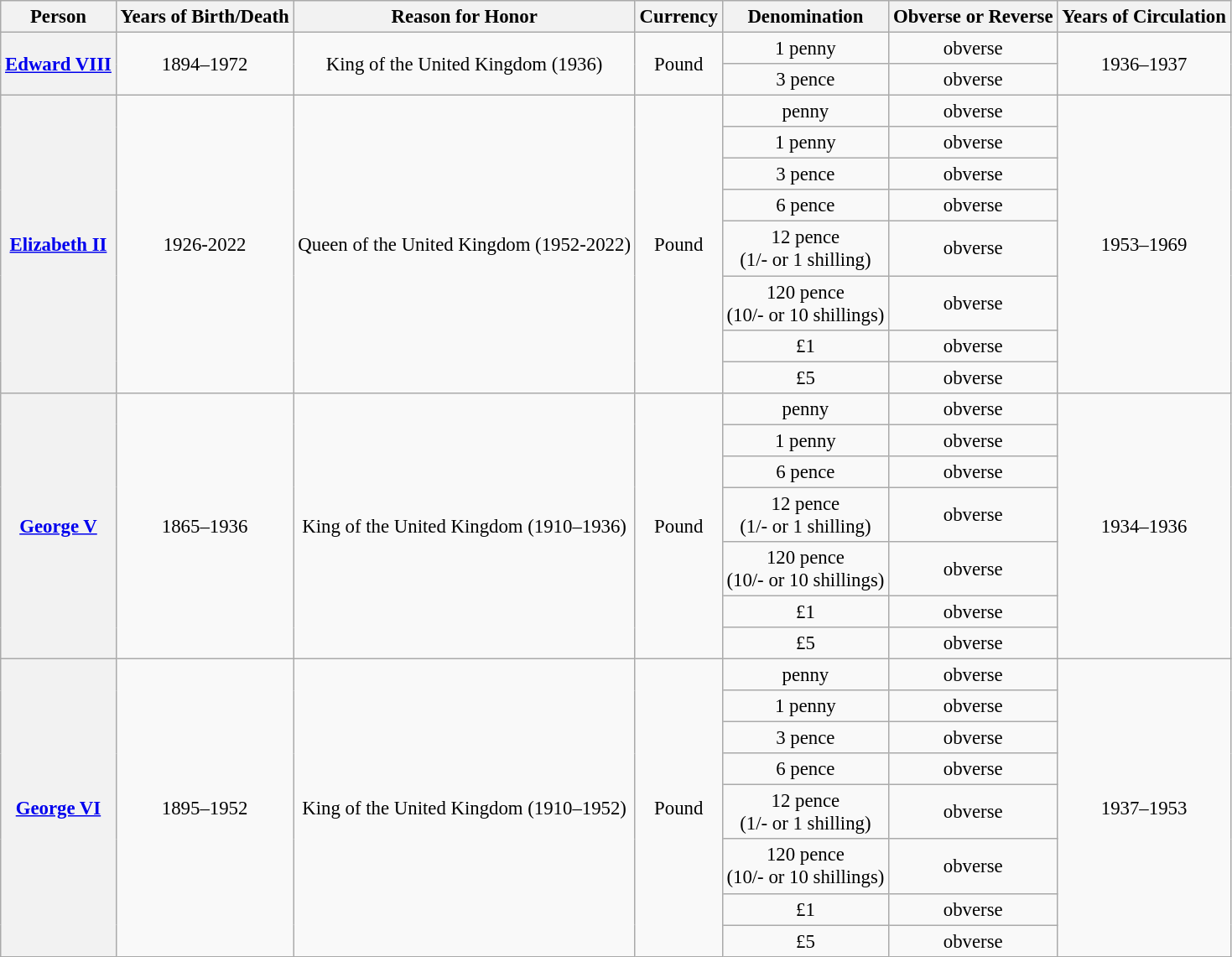<table class="wikitable" style="font-size:95%; text-align:center;">
<tr>
<th>Person</th>
<th>Years of Birth/Death</th>
<th>Reason for Honor</th>
<th>Currency</th>
<th>Denomination</th>
<th>Obverse or Reverse</th>
<th>Years of Circulation</th>
</tr>
<tr>
<th rowspan="2"><a href='#'>Edward VIII</a></th>
<td rowspan="2">1894–1972</td>
<td rowspan="2">King of the United Kingdom (1936)</td>
<td rowspan="2">Pound</td>
<td>1 penny</td>
<td>obverse</td>
<td rowspan="2">1936–1937</td>
</tr>
<tr>
<td>3 pence</td>
<td>obverse</td>
</tr>
<tr>
<th rowspan="8"><a href='#'>Elizabeth II</a></th>
<td rowspan="8">1926-2022</td>
<td rowspan="8">Queen of the United Kingdom (1952-2022)</td>
<td rowspan="8">Pound</td>
<td><small></small> penny</td>
<td>obverse</td>
<td rowspan="8">1953–1969</td>
</tr>
<tr>
<td>1 penny</td>
<td>obverse</td>
</tr>
<tr>
<td>3 pence</td>
<td>obverse</td>
</tr>
<tr>
<td>6 pence</td>
<td>obverse</td>
</tr>
<tr>
<td>12 pence<br>(1/- or 1 shilling)</td>
<td>obverse</td>
</tr>
<tr>
<td>120 pence<br>(10/- or 10 shillings)</td>
<td>obverse</td>
</tr>
<tr>
<td>£1</td>
<td>obverse</td>
</tr>
<tr>
<td>£5</td>
<td>obverse</td>
</tr>
<tr>
<th rowspan="7"><a href='#'>George V</a></th>
<td rowspan="7">1865–1936</td>
<td rowspan="7">King of the United Kingdom (1910–1936)</td>
<td rowspan="7">Pound</td>
<td><small></small> penny</td>
<td>obverse</td>
<td rowspan="7">1934–1936</td>
</tr>
<tr>
<td>1 penny</td>
<td>obverse</td>
</tr>
<tr>
<td>6 pence</td>
<td>obverse</td>
</tr>
<tr>
<td>12 pence<br>(1/- or 1 shilling)</td>
<td>obverse</td>
</tr>
<tr>
<td>120 pence<br>(10/- or 10 shillings)</td>
<td>obverse</td>
</tr>
<tr>
<td>£1</td>
<td>obverse</td>
</tr>
<tr>
<td>£5</td>
<td>obverse</td>
</tr>
<tr>
<th rowspan="8"><a href='#'>George VI</a></th>
<td rowspan="8">1895–1952</td>
<td rowspan="8">King of the United Kingdom (1910–1952)</td>
<td rowspan="8">Pound</td>
<td><small></small> penny</td>
<td>obverse</td>
<td rowspan="8">1937–1953</td>
</tr>
<tr>
<td>1 penny</td>
<td>obverse</td>
</tr>
<tr>
<td>3 pence</td>
<td>obverse</td>
</tr>
<tr>
<td>6 pence</td>
<td>obverse</td>
</tr>
<tr>
<td>12 pence<br>(1/- or 1 shilling)</td>
<td>obverse</td>
</tr>
<tr>
<td>120 pence<br>(10/- or 10 shillings)</td>
<td>obverse</td>
</tr>
<tr>
<td>£1</td>
<td>obverse</td>
</tr>
<tr>
<td>£5</td>
<td>obverse</td>
</tr>
</table>
